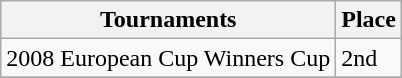<table class="wikitable collapsible">
<tr>
<th>Tournaments</th>
<th>Place</th>
</tr>
<tr>
<td>2008 European Cup Winners Cup </td>
<td>2nd</td>
</tr>
<tr>
</tr>
</table>
